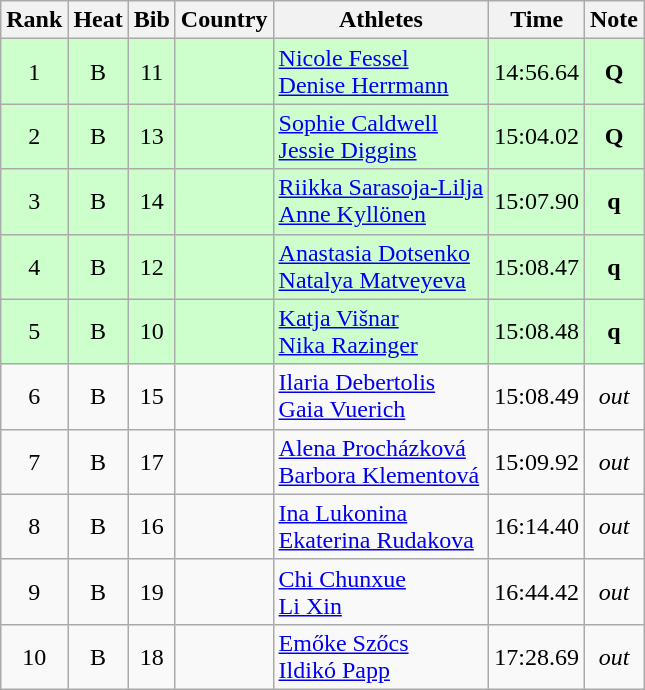<table class="wikitable sortable" style="text-align:center">
<tr>
<th>Rank</th>
<th>Heat</th>
<th>Bib</th>
<th>Country</th>
<th>Athletes</th>
<th>Time</th>
<th>Note</th>
</tr>
<tr bgcolor=ccffcc>
<td>1</td>
<td>B</td>
<td>11</td>
<td align=left></td>
<td align=left><a href='#'>Nicole Fessel</a><br><a href='#'>Denise Herrmann</a></td>
<td>14:56.64</td>
<td><strong>Q</strong></td>
</tr>
<tr bgcolor=ccffcc>
<td>2</td>
<td>B</td>
<td>13</td>
<td align=left></td>
<td align=left><a href='#'>Sophie Caldwell</a><br><a href='#'>Jessie Diggins</a></td>
<td>15:04.02</td>
<td><strong>Q</strong></td>
</tr>
<tr bgcolor=ccffcc>
<td>3</td>
<td>B</td>
<td>14</td>
<td align=left></td>
<td align=left><a href='#'>Riikka Sarasoja-Lilja</a><br><a href='#'>Anne Kyllönen</a></td>
<td>15:07.90</td>
<td><strong>q</strong></td>
</tr>
<tr bgcolor=ccffcc>
<td>4</td>
<td>B</td>
<td>12</td>
<td align=left></td>
<td align=left><a href='#'>Anastasia Dotsenko</a><br><a href='#'>Natalya Matveyeva</a></td>
<td>15:08.47</td>
<td><strong>q</strong></td>
</tr>
<tr bgcolor=ccffcc>
<td>5</td>
<td>B</td>
<td>10</td>
<td align=left></td>
<td align=left><a href='#'>Katja Višnar</a><br><a href='#'>Nika Razinger</a></td>
<td>15:08.48</td>
<td><strong>q</strong></td>
</tr>
<tr>
<td>6</td>
<td>B</td>
<td>15</td>
<td align=left></td>
<td align=left><a href='#'>Ilaria Debertolis</a><br><a href='#'>Gaia Vuerich</a></td>
<td>15:08.49</td>
<td><em>out</em></td>
</tr>
<tr>
<td>7</td>
<td>B</td>
<td>17</td>
<td align=left></td>
<td align=left><a href='#'>Alena Procházková</a><br><a href='#'>Barbora Klementová</a></td>
<td>15:09.92</td>
<td><em>out</em></td>
</tr>
<tr>
<td>8</td>
<td>B</td>
<td>16</td>
<td align=left></td>
<td align=left><a href='#'>Ina Lukonina</a><br><a href='#'>Ekaterina Rudakova</a></td>
<td>16:14.40</td>
<td><em>out</em></td>
</tr>
<tr>
<td>9</td>
<td>B</td>
<td>19</td>
<td align=left></td>
<td align=left><a href='#'>Chi Chunxue</a><br><a href='#'>Li Xin</a></td>
<td>16:44.42</td>
<td><em>out</em></td>
</tr>
<tr>
<td>10</td>
<td>B</td>
<td>18</td>
<td align=left></td>
<td align=left><a href='#'>Emőke Szőcs</a><br><a href='#'>Ildikó Papp</a></td>
<td>17:28.69</td>
<td><em>out</em></td>
</tr>
</table>
